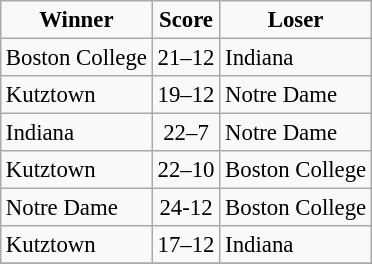<table class="wikitable" style="margin:0.5em auto; font-size:95%">
<tr>
<td align="center"><strong>Winner</strong></td>
<td align="center"><strong>Score</strong></td>
<td align="center"><strong>Loser</strong></td>
</tr>
<tr>
<td>Boston College</td>
<td align="center">21–12</td>
<td>Indiana</td>
</tr>
<tr>
<td>Kutztown</td>
<td align="center">19–12</td>
<td>Notre Dame</td>
</tr>
<tr>
<td>Indiana</td>
<td align="center">22–7</td>
<td>Notre Dame</td>
</tr>
<tr>
<td>Kutztown</td>
<td align="center">22–10</td>
<td>Boston College</td>
</tr>
<tr>
<td>Notre Dame</td>
<td align="center">24-12</td>
<td>Boston College</td>
</tr>
<tr>
<td>Kutztown</td>
<td align="center">17–12</td>
<td>Indiana</td>
</tr>
<tr>
</tr>
</table>
